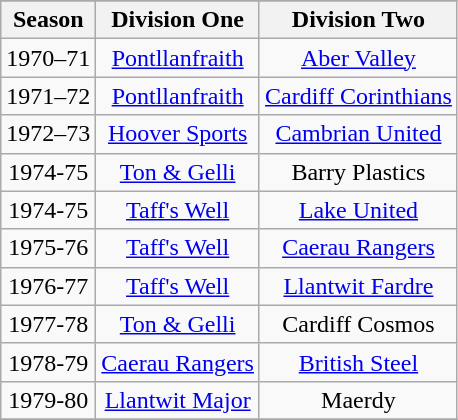<table class="wikitable" style="text-align: center">
<tr>
</tr>
<tr>
<th>Season</th>
<th>Division One</th>
<th>Division Two</th>
</tr>
<tr>
<td>1970–71</td>
<td><a href='#'>Pontllanfraith</a></td>
<td><a href='#'>Aber Valley</a></td>
</tr>
<tr>
<td>1971–72</td>
<td><a href='#'>Pontllanfraith</a></td>
<td><a href='#'>Cardiff Corinthians</a></td>
</tr>
<tr>
<td>1972–73</td>
<td><a href='#'>Hoover Sports</a></td>
<td><a href='#'>Cambrian United</a></td>
</tr>
<tr>
<td>1974-75</td>
<td><a href='#'>Ton & Gelli</a></td>
<td>Barry Plastics</td>
</tr>
<tr>
<td>1974-75</td>
<td><a href='#'>Taff's Well</a></td>
<td><a href='#'>Lake United</a></td>
</tr>
<tr>
<td>1975-76</td>
<td><a href='#'>Taff's Well</a></td>
<td><a href='#'>Caerau Rangers</a></td>
</tr>
<tr>
<td>1976-77</td>
<td><a href='#'>Taff's Well</a></td>
<td><a href='#'>Llantwit Fardre</a></td>
</tr>
<tr>
<td>1977-78</td>
<td><a href='#'>Ton & Gelli</a></td>
<td>Cardiff Cosmos</td>
</tr>
<tr>
<td>1978-79</td>
<td><a href='#'>Caerau Rangers</a></td>
<td><a href='#'>British Steel</a></td>
</tr>
<tr>
<td>1979-80</td>
<td><a href='#'>Llantwit Major</a></td>
<td>Maerdy</td>
</tr>
<tr>
</tr>
</table>
